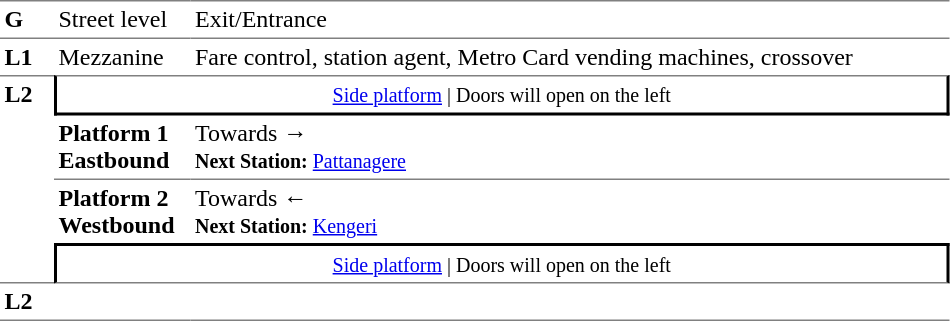<table table border=0 cellspacing=0 cellpadding=3>
<tr>
<td style="border-bottom:solid 1px gray;border-top:solid 1px gray;" width=30 valign=top><strong>G</strong></td>
<td style="border-top:solid 1px gray;border-bottom:solid 1px gray;" width=85 valign=top>Street level</td>
<td style="border-top:solid 1px gray;border-bottom:solid 1px gray;" width=500 valign=top>Exit/Entrance</td>
</tr>
<tr>
<td valign=top><strong>L1</strong></td>
<td valign=top>Mezzanine</td>
<td valign=top>Fare control, station agent, Metro Card vending machines, crossover<br></td>
</tr>
<tr>
<td style="border-top:solid 1px gray;border-bottom:solid 1px gray;" width=30 rowspan=4 valign=top><strong>L2</strong></td>
<td style="border-top:solid 1px gray;border-right:solid 2px black;border-left:solid 2px black;border-bottom:solid 2px black;text-align:center;" colspan=2><small><a href='#'>Side platform</a> | Doors will open on the left </small></td>
</tr>
<tr>
<td style="border-bottom:solid 1px gray;" width=85><span><strong>Platform 1</strong><br><strong>Eastbound</strong></span></td>
<td style="border-bottom:solid 1px gray;" width=500>Towards → <br><small><strong>Next Station:</strong> <a href='#'>Pattanagere</a></small></td>
</tr>
<tr>
<td><span><strong>Platform 2</strong><br><strong>Westbound</strong></span></td>
<td>Towards ← <br><small><strong>Next Station:</strong> <a href='#'>Kengeri</a></small></td>
</tr>
<tr>
<td style="border-top:solid 2px black;border-right:solid 2px black;border-left:solid 2px black;border-bottom:solid 1px gray;" colspan=2  align=center><small><a href='#'>Side platform</a> | Doors will open on the left </small></td>
</tr>
<tr>
<td style="border-bottom:solid 1px gray;" width=30 rowspan=2 valign=top><strong>L2</strong></td>
<td style="border-bottom:solid 1px gray;" width=85></td>
<td style="border-bottom:solid 1px gray;" width=500></td>
</tr>
<tr>
</tr>
</table>
